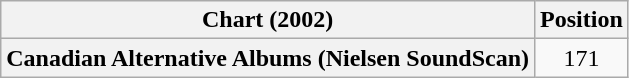<table class="wikitable plainrowheaders">
<tr>
<th scope="col">Chart (2002)</th>
<th scope="col">Position</th>
</tr>
<tr>
<th scope="row">Canadian Alternative Albums (Nielsen SoundScan)</th>
<td align=center>171</td>
</tr>
</table>
